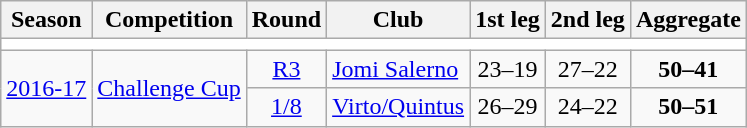<table class="wikitable">
<tr>
<th>Season</th>
<th>Competition</th>
<th>Round</th>
<th>Club</th>
<th>1st leg</th>
<th>2nd leg</th>
<th>Aggregate</th>
</tr>
<tr>
<td colspan="7" bgcolor=white></td>
</tr>
<tr>
<td rowspan="2"><a href='#'>2016-17</a></td>
<td rowspan="2"><a href='#'>Challenge Cup</a></td>
<td style="text-align:center;"><a href='#'>R3</a></td>
<td> <a href='#'>Jomi Salerno</a></td>
<td style="text-align:center;">23–19</td>
<td style="text-align:center;">27–22</td>
<td style="text-align:center;"><strong>50–41</strong></td>
</tr>
<tr>
<td style="text-align:center;"><a href='#'>1/8</a></td>
<td> <a href='#'>Virto/Quintus</a></td>
<td style="text-align:center;">26–29</td>
<td style="text-align:center;">24–22</td>
<td style="text-align:center;"><strong>50–51</strong></td>
</tr>
</table>
